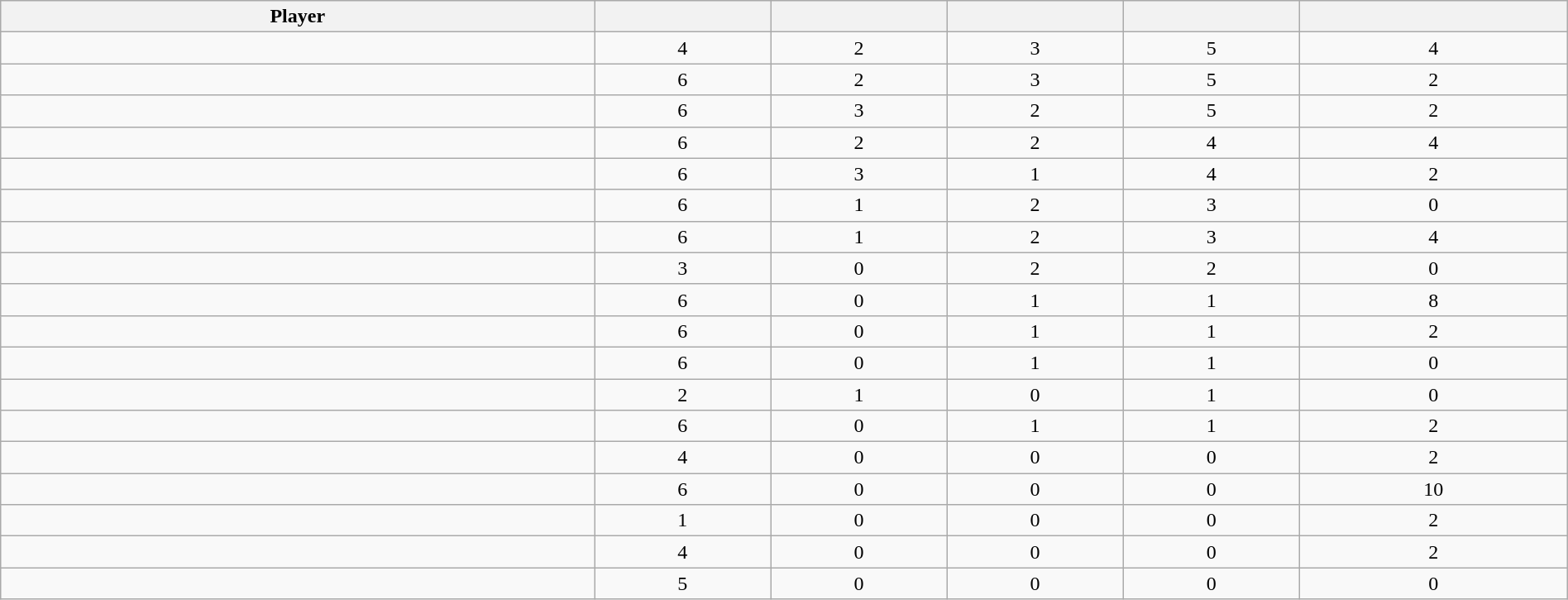<table class="wikitable sortable" style="width:100%;">
<tr align=center>
<th>Player</th>
<th></th>
<th></th>
<th></th>
<th></th>
<th></th>
</tr>
<tr align=center>
<td></td>
<td>4</td>
<td>2</td>
<td>3</td>
<td>5</td>
<td>4</td>
</tr>
<tr align=center>
<td></td>
<td>6</td>
<td>2</td>
<td>3</td>
<td>5</td>
<td>2</td>
</tr>
<tr align=center>
<td></td>
<td>6</td>
<td>3</td>
<td>2</td>
<td>5</td>
<td>2</td>
</tr>
<tr align=center>
<td></td>
<td>6</td>
<td>2</td>
<td>2</td>
<td>4</td>
<td>4</td>
</tr>
<tr align=center>
<td></td>
<td>6</td>
<td>3</td>
<td>1</td>
<td>4</td>
<td>2</td>
</tr>
<tr align=center>
<td></td>
<td>6</td>
<td>1</td>
<td>2</td>
<td>3</td>
<td>0</td>
</tr>
<tr align=center>
<td></td>
<td>6</td>
<td>1</td>
<td>2</td>
<td>3</td>
<td>4</td>
</tr>
<tr align=center>
<td></td>
<td>3</td>
<td>0</td>
<td>2</td>
<td>2</td>
<td>0</td>
</tr>
<tr align=center>
<td></td>
<td>6</td>
<td>0</td>
<td>1</td>
<td>1</td>
<td>8</td>
</tr>
<tr align=center>
<td></td>
<td>6</td>
<td>0</td>
<td>1</td>
<td>1</td>
<td>2</td>
</tr>
<tr align=center>
<td></td>
<td>6</td>
<td>0</td>
<td>1</td>
<td>1</td>
<td>0</td>
</tr>
<tr align=center>
<td></td>
<td>2</td>
<td>1</td>
<td>0</td>
<td>1</td>
<td>0</td>
</tr>
<tr align=center>
<td></td>
<td>6</td>
<td>0</td>
<td>1</td>
<td>1</td>
<td>2</td>
</tr>
<tr align=center>
<td></td>
<td>4</td>
<td>0</td>
<td>0</td>
<td>0</td>
<td>2</td>
</tr>
<tr align=center>
<td></td>
<td>6</td>
<td>0</td>
<td>0</td>
<td>0</td>
<td>10</td>
</tr>
<tr align=center>
<td></td>
<td>1</td>
<td>0</td>
<td>0</td>
<td>0</td>
<td>2</td>
</tr>
<tr align=center>
<td></td>
<td>4</td>
<td>0</td>
<td>0</td>
<td>0</td>
<td>2</td>
</tr>
<tr align=center>
<td></td>
<td>5</td>
<td>0</td>
<td>0</td>
<td>0</td>
<td>0</td>
</tr>
</table>
